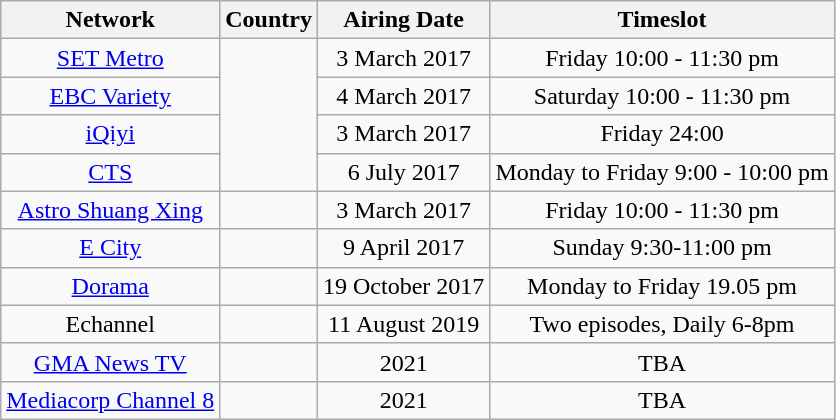<table class="wikitable"  style="text-align:center">
<tr>
<th>Network</th>
<th>Country</th>
<th>Airing Date</th>
<th>Timeslot</th>
</tr>
<tr>
<td><a href='#'>SET Metro</a></td>
<td rowspan=4></td>
<td>3 March 2017</td>
<td>Friday 10:00 - 11:30 pm</td>
</tr>
<tr>
<td><a href='#'>EBC Variety</a></td>
<td>4 March 2017</td>
<td>Saturday 10:00 - 11:30 pm</td>
</tr>
<tr>
<td><a href='#'>iQiyi</a></td>
<td>3 March 2017</td>
<td>Friday 24:00</td>
</tr>
<tr>
<td><a href='#'>CTS</a></td>
<td>6 July 2017</td>
<td>Monday to Friday 9:00 - 10:00 pm</td>
</tr>
<tr>
<td><a href='#'>Astro Shuang Xing</a></td>
<td></td>
<td>3 March 2017</td>
<td>Friday 10:00 - 11:30 pm</td>
</tr>
<tr>
<td><a href='#'>E City</a></td>
<td></td>
<td>9 April 2017</td>
<td>Sunday 9:30-11:00 pm</td>
</tr>
<tr>
<td><a href='#'>Dorama</a></td>
<td></td>
<td>19 October 2017</td>
<td>Monday to Friday 19.05 pm</td>
</tr>
<tr>
<td>Echannel</td>
<td></td>
<td>11 August 2019</td>
<td>Two episodes, Daily 6-8pm</td>
</tr>
<tr>
<td><a href='#'>GMA News TV</a></td>
<td></td>
<td>2021</td>
<td>TBA</td>
</tr>
<tr>
<td><a href='#'>Mediacorp Channel 8</a></td>
<td></td>
<td>2021</td>
<td>TBA</td>
</tr>
</table>
